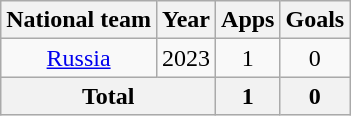<table class="wikitable" style="text-align:center">
<tr>
<th>National team</th>
<th>Year</th>
<th>Apps</th>
<th>Goals</th>
</tr>
<tr>
<td rowspan="1"><a href='#'>Russia</a></td>
<td>2023</td>
<td>1</td>
<td>0</td>
</tr>
<tr>
<th colspan="2">Total</th>
<th>1</th>
<th>0</th>
</tr>
</table>
